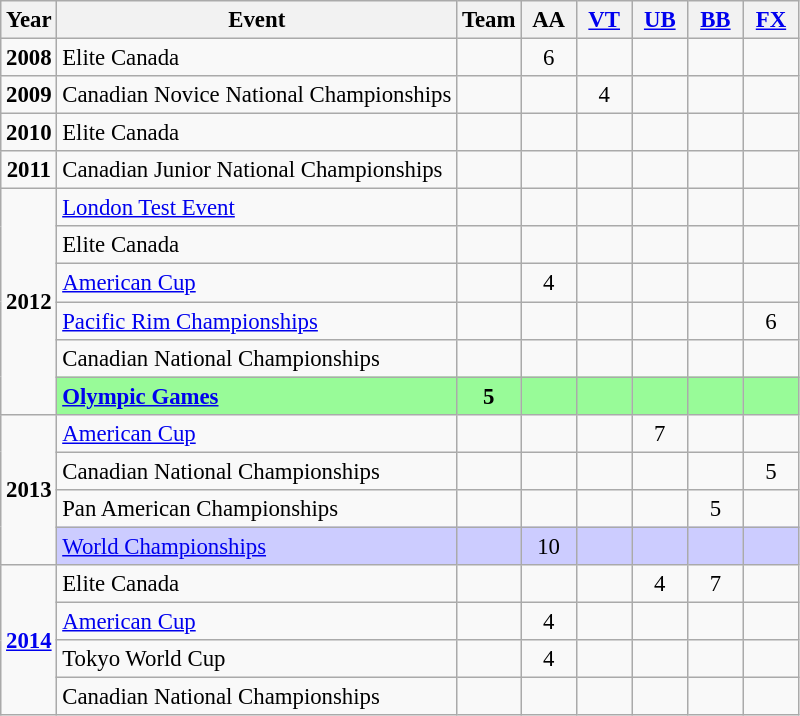<table class="wikitable" style="text-align:center; font-size:95%;">
<tr>
<th align=center>Year</th>
<th align=center>Event</th>
<th style="width:30px;">Team</th>
<th style="width:30px;">AA</th>
<th style="width:30px;"><a href='#'>VT</a></th>
<th style="width:30px;"><a href='#'>UB</a></th>
<th style="width:30px;"><a href='#'>BB</a></th>
<th style="width:30px;"><a href='#'>FX</a></th>
</tr>
<tr>
<td rowspan="1"><strong>2008</strong></td>
<td align=left>Elite Canada</td>
<td></td>
<td>6</td>
<td></td>
<td></td>
<td></td>
<td></td>
</tr>
<tr>
<td rowspan="1"><strong>2009</strong></td>
<td align=left>Canadian Novice National Championships</td>
<td></td>
<td></td>
<td>4</td>
<td></td>
<td></td>
<td></td>
</tr>
<tr>
<td rowspan="1"><strong>2010</strong></td>
<td align=left>Elite Canada</td>
<td></td>
<td></td>
<td></td>
<td></td>
<td></td>
<td></td>
</tr>
<tr>
<td rowspan="1"><strong>2011</strong></td>
<td align=left>Canadian Junior National Championships</td>
<td></td>
<td></td>
<td></td>
<td></td>
<td></td>
<td></td>
</tr>
<tr>
<td rowspan="6"><strong>2012</strong></td>
<td align=left><a href='#'>London Test Event</a></td>
<td></td>
<td></td>
<td></td>
<td></td>
<td></td>
<td></td>
</tr>
<tr>
<td align=left>Elite Canada</td>
<td></td>
<td></td>
<td></td>
<td></td>
<td></td>
<td></td>
</tr>
<tr>
<td align=left><a href='#'>American Cup</a></td>
<td></td>
<td>4</td>
<td></td>
<td></td>
<td></td>
<td></td>
</tr>
<tr>
<td align=left><a href='#'>Pacific Rim Championships</a></td>
<td></td>
<td></td>
<td></td>
<td></td>
<td></td>
<td>6</td>
</tr>
<tr>
<td align=left>Canadian National Championships</td>
<td></td>
<td></td>
<td></td>
<td></td>
<td></td>
<td></td>
</tr>
<tr bgcolor=98FB98>
<td align=left><strong><a href='#'>Olympic Games</a></strong></td>
<td><strong>5</strong></td>
<td></td>
<td></td>
<td></td>
<td></td>
<td></td>
</tr>
<tr>
<td rowspan="4"><strong>2013</strong></td>
<td align=left><a href='#'>American Cup</a></td>
<td></td>
<td></td>
<td></td>
<td>7</td>
<td></td>
<td></td>
</tr>
<tr>
<td align=left>Canadian National Championships</td>
<td></td>
<td></td>
<td></td>
<td></td>
<td></td>
<td>5</td>
</tr>
<tr>
<td align=left>Pan American Championships</td>
<td></td>
<td></td>
<td></td>
<td></td>
<td>5</td>
<td></td>
</tr>
<tr bgcolor=#CCCCFF>
<td align=left><a href='#'>World Championships</a></td>
<td></td>
<td>10</td>
<td></td>
<td></td>
<td></td>
<td></td>
</tr>
<tr>
<td rowspan="4"><strong><a href='#'>2014</a></strong></td>
<td align=left>Elite Canada</td>
<td></td>
<td></td>
<td></td>
<td>4</td>
<td>7</td>
<td></td>
</tr>
<tr>
<td align=left><a href='#'>American Cup</a></td>
<td></td>
<td>4</td>
<td></td>
<td></td>
<td></td>
<td></td>
</tr>
<tr>
<td align=left>Tokyo World Cup</td>
<td></td>
<td>4</td>
<td></td>
<td></td>
<td></td>
<td></td>
</tr>
<tr>
<td align=left>Canadian National Championships</td>
<td></td>
<td></td>
<td></td>
<td></td>
<td></td>
<td></td>
</tr>
</table>
